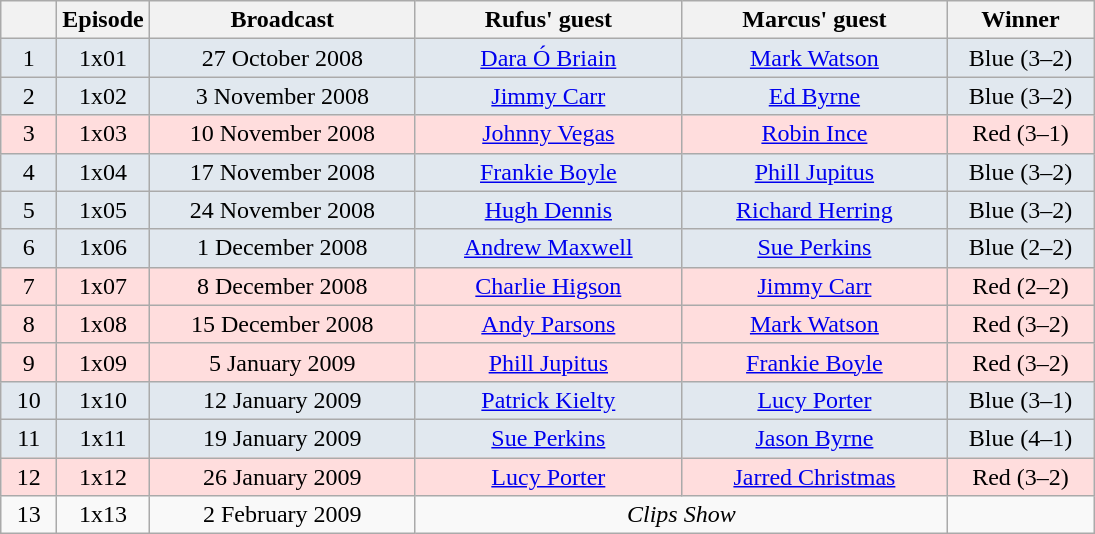<table class="wikitable" style="text-align:center;">
<tr>
<th width=30px></th>
<th width=50px>Episode</th>
<th width=170px>Broadcast</th>
<th width=170px>Rufus' guest</th>
<th width=170px>Marcus' guest</th>
<th width=90px>Winner</th>
</tr>
<tr bgcolor=E1E8EF>
<td>1</td>
<td>1x01</td>
<td>27 October 2008</td>
<td><a href='#'>Dara Ó Briain</a></td>
<td><a href='#'>Mark Watson</a></td>
<td>Blue (3–2)</td>
</tr>
<tr bgcolor=E1E8EF>
<td>2</td>
<td>1x02</td>
<td>3 November 2008</td>
<td><a href='#'>Jimmy Carr</a></td>
<td><a href='#'>Ed Byrne</a></td>
<td>Blue (3–2)</td>
</tr>
<tr bgcolor=ffdddd>
<td>3</td>
<td>1x03</td>
<td>10 November 2008</td>
<td><a href='#'>Johnny Vegas</a></td>
<td><a href='#'>Robin Ince</a></td>
<td>Red (3–1)</td>
</tr>
<tr bgcolor=E1E8EF>
<td>4</td>
<td>1x04</td>
<td>17 November 2008</td>
<td><a href='#'>Frankie Boyle</a></td>
<td><a href='#'>Phill Jupitus</a></td>
<td>Blue (3–2)</td>
</tr>
<tr bgcolor=E1E8EF>
<td>5</td>
<td>1x05</td>
<td>24 November 2008</td>
<td><a href='#'>Hugh Dennis</a></td>
<td><a href='#'>Richard Herring</a></td>
<td>Blue (3–2)</td>
</tr>
<tr bgcolor=E1E8EF>
<td>6</td>
<td>1x06</td>
<td>1 December 2008</td>
<td><a href='#'>Andrew Maxwell</a></td>
<td><a href='#'>Sue Perkins</a></td>
<td>Blue (2–2)</td>
</tr>
<tr bgcolor=ffdddd>
<td>7</td>
<td>1x07</td>
<td>8 December 2008</td>
<td><a href='#'>Charlie Higson</a></td>
<td><a href='#'>Jimmy Carr</a></td>
<td>Red (2–2)</td>
</tr>
<tr bgcolor=ffdddd>
<td>8</td>
<td>1x08</td>
<td>15 December 2008</td>
<td><a href='#'>Andy Parsons</a></td>
<td><a href='#'>Mark Watson</a></td>
<td>Red (3–2)</td>
</tr>
<tr bgcolor=ffdddd>
<td>9</td>
<td>1x09</td>
<td>5 January 2009</td>
<td><a href='#'>Phill Jupitus</a></td>
<td><a href='#'>Frankie Boyle</a></td>
<td>Red (3–2)</td>
</tr>
<tr bgcolor=E1E8EF>
<td>10</td>
<td>1x10</td>
<td>12 January 2009</td>
<td><a href='#'>Patrick Kielty</a></td>
<td><a href='#'>Lucy Porter</a></td>
<td>Blue (3–1)</td>
</tr>
<tr bgcolor=E1E8EF>
<td>11</td>
<td>1x11</td>
<td>19 January 2009</td>
<td><a href='#'>Sue Perkins</a></td>
<td><a href='#'>Jason Byrne</a></td>
<td>Blue (4–1)</td>
</tr>
<tr bgcolor=ffdddd>
<td>12</td>
<td>1x12</td>
<td>26 January 2009</td>
<td><a href='#'>Lucy Porter</a></td>
<td><a href='#'>Jarred Christmas</a></td>
<td>Red (3–2)</td>
</tr>
<tr>
<td>13</td>
<td>1x13</td>
<td>2 February 2009</td>
<td colspan=2><em>Clips Show</em></td>
<td></td>
</tr>
</table>
